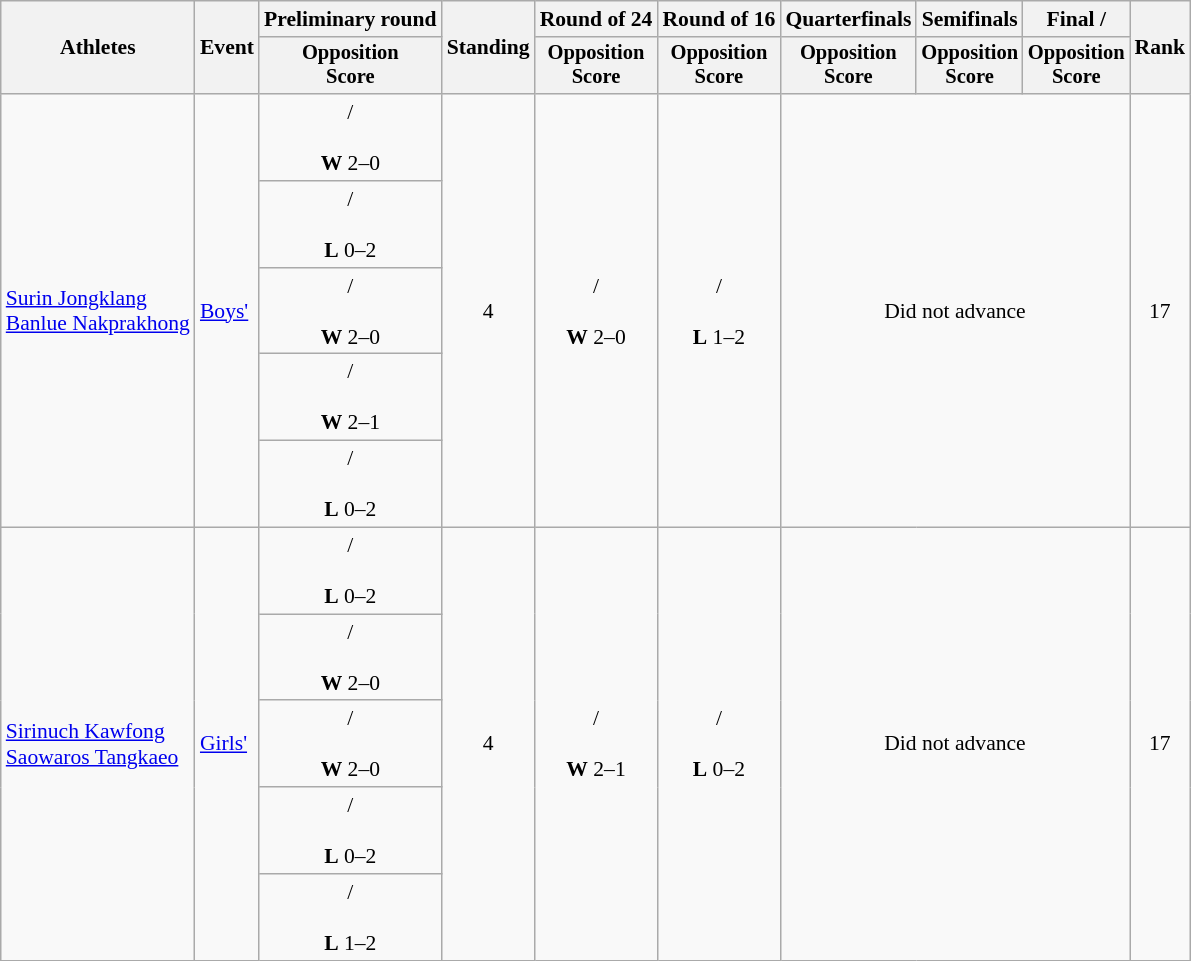<table class=wikitable style="font-size:90%">
<tr>
<th rowspan="2">Athletes</th>
<th rowspan="2">Event</th>
<th>Preliminary round</th>
<th rowspan="2">Standing</th>
<th>Round of 24</th>
<th>Round of 16</th>
<th>Quarterfinals</th>
<th>Semifinals</th>
<th>Final / </th>
<th rowspan=2>Rank</th>
</tr>
<tr style="font-size:95%">
<th>Opposition<br>Score</th>
<th>Opposition<br>Score</th>
<th>Opposition<br>Score</th>
<th>Opposition<br>Score</th>
<th>Opposition<br>Score</th>
<th>Opposition<br>Score</th>
</tr>
<tr align=center>
<td align=left rowspan=5><a href='#'>Surin Jongklang</a><br><a href='#'>Banlue Nakprakhong</a></td>
<td align=left rowspan=5><a href='#'>Boys'</a></td>
<td>/<br><br><strong>W</strong> 2–0</td>
<td rowspan=5>4</td>
<td rowspan=5>/<br><br><strong>W</strong> 2–0</td>
<td rowspan=5>/<br><br><strong>L</strong> 1–2</td>
<td rowspan=5 colspan=3 align=center>Did not advance</td>
<td rowspan=5>17</td>
</tr>
<tr align=center>
<td>/<br><br><strong>L</strong> 0–2</td>
</tr>
<tr align=center>
<td>/<br><br><strong>W</strong> 2–0</td>
</tr>
<tr align=center>
<td>/<br><br><strong>W</strong> 2–1</td>
</tr>
<tr align=center>
<td>/<br><br><strong>L</strong> 0–2</td>
</tr>
<tr align=center>
<td align=left rowspan=5><a href='#'>Sirinuch Kawfong</a><br><a href='#'>Saowaros Tangkaeo</a></td>
<td align=left rowspan=5><a href='#'>Girls'</a></td>
<td>/<br><br><strong>L</strong> 0–2</td>
<td rowspan=5>4</td>
<td rowspan=5>/<br><br><strong>W</strong> 2–1</td>
<td rowspan=5>/<br><br><strong>L</strong> 0–2</td>
<td rowspan=5 colspan=3 align=center>Did not advance</td>
<td rowspan=5>17</td>
</tr>
<tr align=center>
<td>/<br><br><strong>W</strong> 2–0</td>
</tr>
<tr align=center>
<td>/<br><br><strong>W</strong> 2–0</td>
</tr>
<tr align=center>
<td>/<br><br><strong>L</strong> 0–2</td>
</tr>
<tr align=center>
<td>/<br><br><strong>L</strong> 1–2</td>
</tr>
</table>
